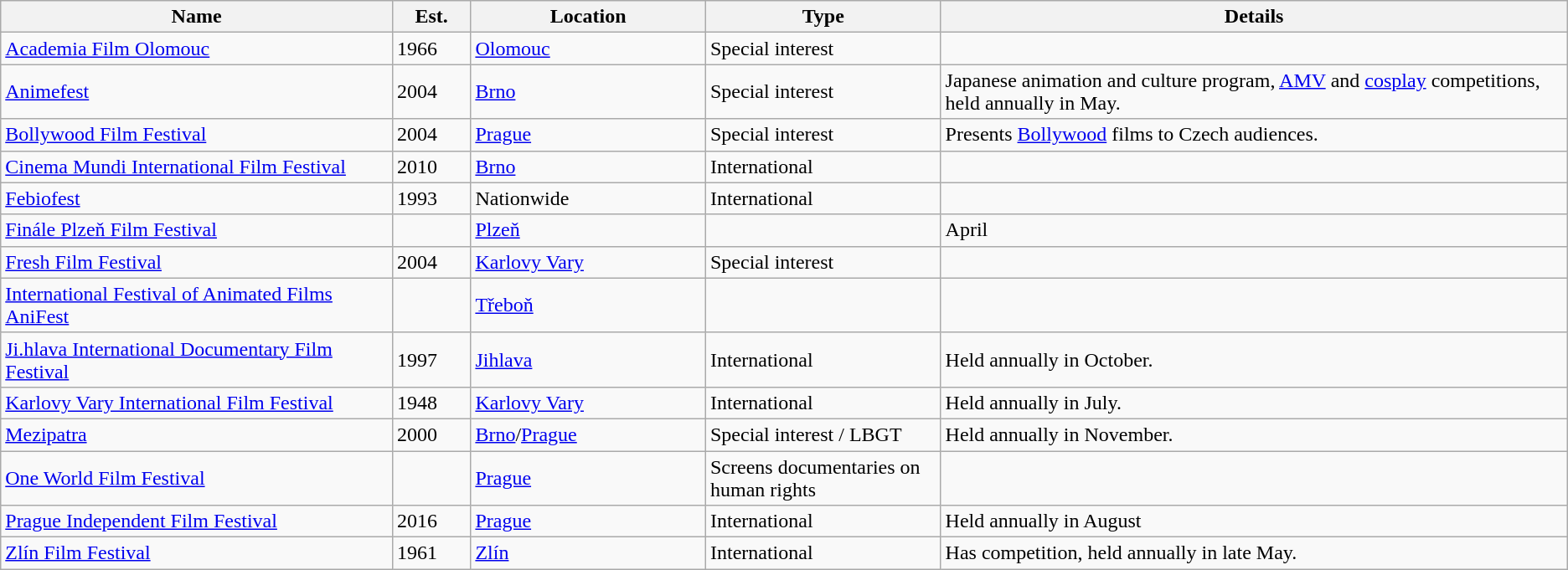<table class="wikitable">
<tr>
<th width="25%">Name</th>
<th width="5%">Est.</th>
<th width="15%">Location</th>
<th width="15%">Type</th>
<th>Details</th>
</tr>
<tr>
<td><a href='#'>Academia Film Olomouc</a></td>
<td>1966</td>
<td><a href='#'>Olomouc</a></td>
<td>Special interest</td>
<td International festival of science documentary films></td>
</tr>
<tr>
<td><a href='#'>Animefest</a></td>
<td>2004</td>
<td><a href='#'>Brno</a></td>
<td>Special interest</td>
<td>Japanese animation and culture program, <a href='#'>AMV</a> and <a href='#'>cosplay</a> competitions, held annually in May.</td>
</tr>
<tr>
<td><a href='#'>Bollywood Film Festival</a></td>
<td>2004</td>
<td><a href='#'>Prague</a></td>
<td>Special interest</td>
<td>Presents <a href='#'>Bollywood</a> films to Czech audiences.</td>
</tr>
<tr>
<td><a href='#'>Cinema Mundi International Film Festival</a></td>
<td>2010</td>
<td><a href='#'>Brno</a></td>
<td>International</td>
<td Held annually in February/March.></td>
</tr>
<tr>
<td><a href='#'>Febiofest</a></td>
<td>1993</td>
<td>Nationwide</td>
<td>International</td>
<td Takes place in 12 cities in the Czech Republic and Slovakia.></td>
</tr>
<tr>
<td><a href='#'>Finále Plzeň Film Festival</a></td>
<td></td>
<td><a href='#'>Plzeň</a></td>
<td></td>
<td>April</td>
</tr>
<tr>
<td><a href='#'>Fresh Film Festival</a></td>
<td>2004</td>
<td><a href='#'>Karlovy Vary</a></td>
<td>Special interest</td>
<td International Student Film Festival></td>
</tr>
<tr>
<td><a href='#'>International Festival of Animated Films AniFest</a></td>
<td></td>
<td><a href='#'>Třeboň</a></td>
<td></td>
<td></td>
</tr>
<tr>
<td><a href='#'>Ji.hlava International Documentary Film Festival</a></td>
<td>1997</td>
<td><a href='#'>Jihlava</a></td>
<td>International</td>
<td>Held annually in October.</td>
</tr>
<tr>
<td><a href='#'>Karlovy Vary International Film Festival</a></td>
<td>1948</td>
<td><a href='#'>Karlovy Vary</a></td>
<td>International</td>
<td>Held annually in July.</td>
</tr>
<tr>
<td><a href='#'>Mezipatra</a></td>
<td>2000</td>
<td><a href='#'>Brno</a>/<a href='#'>Prague</a></td>
<td>Special interest / LBGT</td>
<td>Held annually in November.</td>
</tr>
<tr>
<td><a href='#'>One World Film Festival</a></td>
<td></td>
<td><a href='#'>Prague</a></td>
<td>Screens documentaries on human rights</td>
<td Held in March.></td>
</tr>
<tr>
<td><a href='#'>Prague Independent Film Festival</a></td>
<td>2016</td>
<td><a href='#'>Prague</a></td>
<td>International</td>
<td>Held annually in August</td>
</tr>
<tr>
<td><a href='#'>Zlín Film Festival</a></td>
<td>1961</td>
<td><a href='#'>Zlín</a></td>
<td>International</td>
<td>Has competition, held annually in late May.</td>
</tr>
</table>
